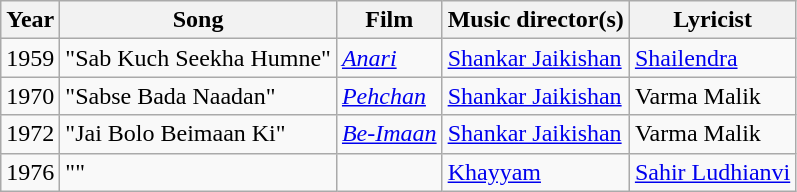<table class="wikitable sortable">
<tr>
<th>Year</th>
<th>Song</th>
<th>Film</th>
<th>Music director(s)</th>
<th>Lyricist</th>
</tr>
<tr>
<td>1959</td>
<td>"Sab Kuch Seekha Humne"</td>
<td><em><a href='#'>Anari</a></em></td>
<td><a href='#'>Shankar Jaikishan</a></td>
<td><a href='#'>Shailendra</a></td>
</tr>
<tr>
<td>1970</td>
<td>"Sabse Bada Naadan"</td>
<td><em><a href='#'>Pehchan</a></em></td>
<td><a href='#'>Shankar Jaikishan</a></td>
<td>Varma Malik</td>
</tr>
<tr>
<td>1972</td>
<td>"Jai Bolo Beimaan Ki"</td>
<td><em><a href='#'>Be-Imaan</a></em></td>
<td><a href='#'>Shankar Jaikishan</a></td>
<td>Varma Malik</td>
</tr>
<tr>
<td>1976</td>
<td>""</td>
<td></td>
<td><a href='#'>Khayyam</a></td>
<td><a href='#'>Sahir Ludhianvi</a></td>
</tr>
</table>
